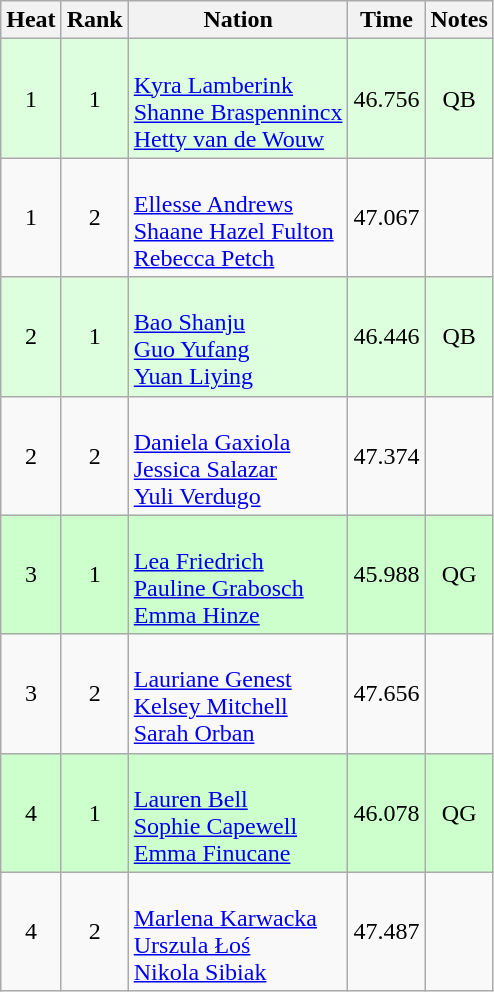<table class="wikitable sortable" style="text-align:center">
<tr>
<th>Heat</th>
<th>Rank</th>
<th>Nation</th>
<th>Time</th>
<th>Notes</th>
</tr>
<tr bgcolor=ddffdd>
<td>1</td>
<td>1</td>
<td align=left><br><a href='#'>Kyra Lamberink</a><br><a href='#'>Shanne Braspennincx</a><br><a href='#'>Hetty van de Wouw</a></td>
<td>46.756</td>
<td>QB</td>
</tr>
<tr>
<td>1</td>
<td>2</td>
<td align=left><br><a href='#'>Ellesse Andrews</a><br><a href='#'>Shaane Hazel Fulton</a><br><a href='#'>Rebecca Petch</a></td>
<td>47.067</td>
<td></td>
</tr>
<tr bgcolor=ddffdd>
<td>2</td>
<td>1</td>
<td align=left><br><a href='#'>Bao Shanju</a><br><a href='#'>Guo Yufang</a><br><a href='#'>Yuan Liying</a></td>
<td>46.446</td>
<td>QB</td>
</tr>
<tr>
<td>2</td>
<td>2</td>
<td align=left><br><a href='#'>Daniela Gaxiola</a><br><a href='#'>Jessica Salazar</a><br><a href='#'>Yuli Verdugo</a></td>
<td>47.374</td>
<td></td>
</tr>
<tr bgcolor=ccffcc>
<td>3</td>
<td>1</td>
<td align=left><br><a href='#'>Lea Friedrich</a><br><a href='#'>Pauline Grabosch</a><br><a href='#'>Emma Hinze</a></td>
<td>45.988</td>
<td>QG</td>
</tr>
<tr>
<td>3</td>
<td>2</td>
<td align=left><br><a href='#'>Lauriane Genest</a><br><a href='#'>Kelsey Mitchell</a><br><a href='#'>Sarah Orban</a></td>
<td>47.656</td>
<td></td>
</tr>
<tr bgcolor=ccffcc>
<td>4</td>
<td>1</td>
<td align=left><br><a href='#'>Lauren Bell</a><br><a href='#'>Sophie Capewell</a><br><a href='#'>Emma Finucane</a></td>
<td>46.078</td>
<td>QG</td>
</tr>
<tr>
<td>4</td>
<td>2</td>
<td align=left><br><a href='#'>Marlena Karwacka</a><br><a href='#'>Urszula Łoś</a><br><a href='#'>Nikola Sibiak</a></td>
<td>47.487</td>
<td></td>
</tr>
</table>
